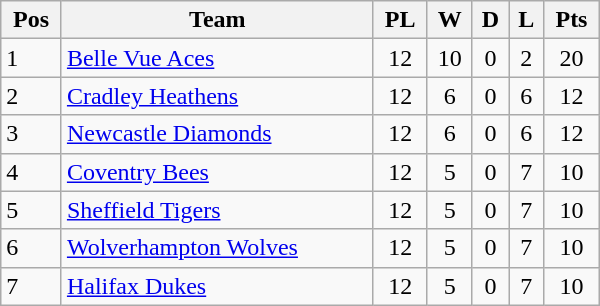<table class=wikitable width="400">
<tr>
<th>Pos</th>
<th>Team</th>
<th>PL</th>
<th>W</th>
<th>D</th>
<th>L</th>
<th>Pts</th>
</tr>
<tr>
<td>1</td>
<td><a href='#'>Belle Vue Aces</a></td>
<td align="center">12</td>
<td align="center">10</td>
<td align="center">0</td>
<td align="center">2</td>
<td align="center">20</td>
</tr>
<tr>
<td>2</td>
<td><a href='#'>Cradley Heathens</a></td>
<td align="center">12</td>
<td align="center">6</td>
<td align="center">0</td>
<td align="center">6</td>
<td align="center">12</td>
</tr>
<tr>
<td>3</td>
<td><a href='#'>Newcastle Diamonds</a></td>
<td align="center">12</td>
<td align="center">6</td>
<td align="center">0</td>
<td align="center">6</td>
<td align="center">12</td>
</tr>
<tr>
<td>4</td>
<td><a href='#'>Coventry Bees</a></td>
<td align="center">12</td>
<td align="center">5</td>
<td align="center">0</td>
<td align="center">7</td>
<td align="center">10</td>
</tr>
<tr>
<td>5</td>
<td><a href='#'>Sheffield Tigers</a></td>
<td align="center">12</td>
<td align="center">5</td>
<td align="center">0</td>
<td align="center">7</td>
<td align="center">10</td>
</tr>
<tr>
<td>6</td>
<td><a href='#'>Wolverhampton Wolves</a></td>
<td align="center">12</td>
<td align="center">5</td>
<td align="center">0</td>
<td align="center">7</td>
<td align="center">10</td>
</tr>
<tr>
<td>7</td>
<td><a href='#'>Halifax Dukes</a></td>
<td align="center">12</td>
<td align="center">5</td>
<td align="center">0</td>
<td align="center">7</td>
<td align="center">10</td>
</tr>
</table>
